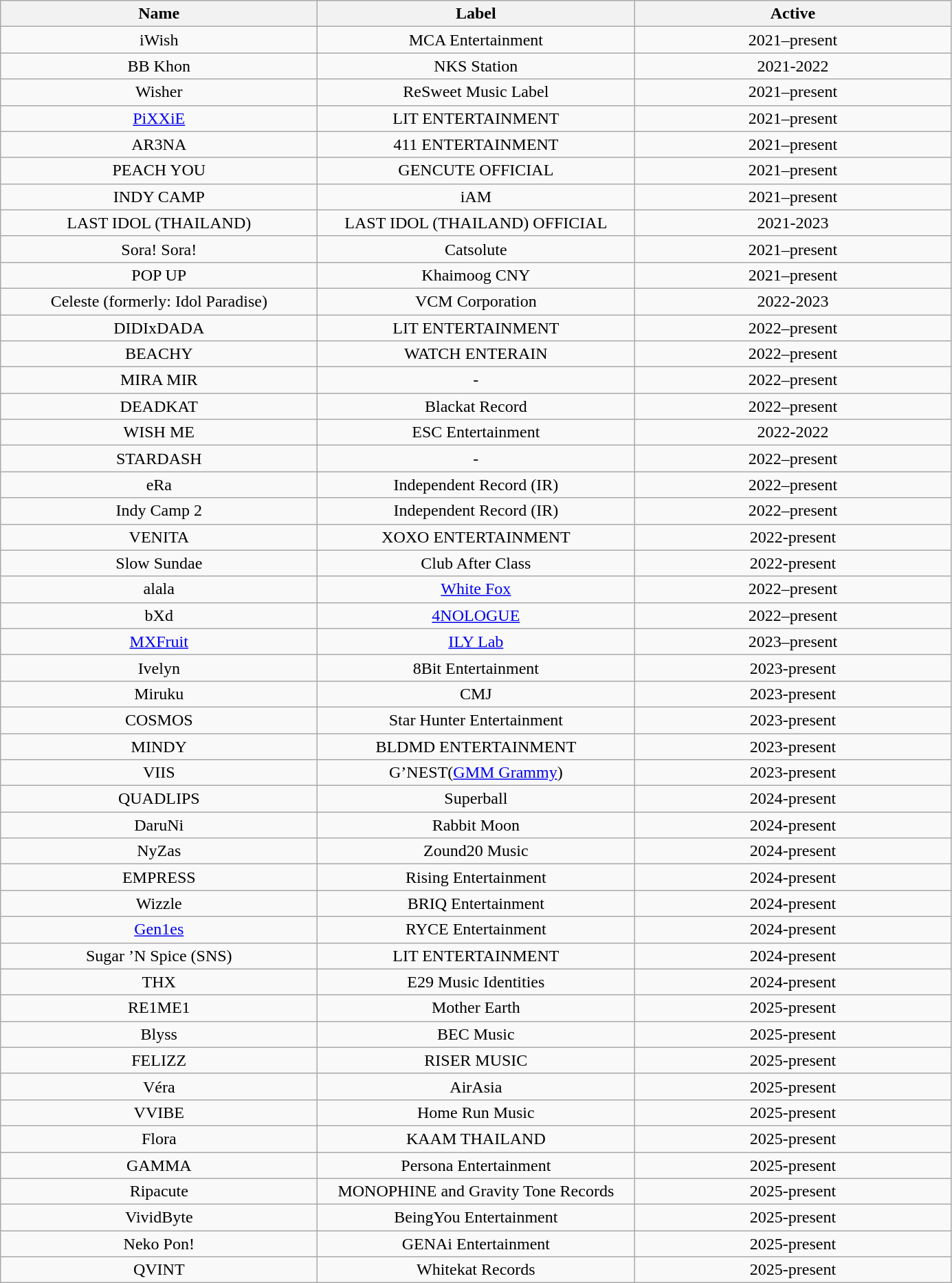<table class="wikitable sortable" border="1" style="text-align:center;">
<tr>
<th width="300">Name</th>
<th width="300">Label</th>
<th width="300">Active</th>
</tr>
<tr>
<td>iWish</td>
<td>MCA Entertainment</td>
<td>2021–present</td>
</tr>
<tr>
<td>BB Khon</td>
<td>NKS Station</td>
<td>2021-2022</td>
</tr>
<tr>
<td>Wisher</td>
<td>ReSweet Music Label</td>
<td>2021–present</td>
</tr>
<tr>
<td><a href='#'>PiXXiE</a></td>
<td>LIT ENTERTAINMENT</td>
<td>2021–present</td>
</tr>
<tr>
<td>AR3NA</td>
<td>411 ENTERTAINMENT</td>
<td>2021–present</td>
</tr>
<tr>
<td>PEACH YOU</td>
<td>GENCUTE OFFICIAL</td>
<td>2021–present</td>
</tr>
<tr>
<td>INDY CAMP</td>
<td>iAM</td>
<td>2021–present</td>
</tr>
<tr>
<td>LAST IDOL (THAILAND)</td>
<td>LAST IDOL (THAILAND) OFFICIAL</td>
<td>2021-2023</td>
</tr>
<tr>
<td>Sora! Sora!</td>
<td>Catsolute</td>
<td>2021–present</td>
</tr>
<tr>
<td>POP UP</td>
<td>Khaimoog CNY</td>
<td>2021–present</td>
</tr>
<tr>
<td>Celeste (formerly: Idol Paradise)</td>
<td>VCM Corporation</td>
<td>2022-2023</td>
</tr>
<tr>
<td>DIDIxDADA</td>
<td>LIT ENTERTAINMENT</td>
<td>2022–present</td>
</tr>
<tr>
<td>BEACHY</td>
<td>WATCH ENTERAIN</td>
<td>2022–present</td>
</tr>
<tr>
<td>MIRA MIR</td>
<td>-</td>
<td>2022–present</td>
</tr>
<tr>
<td>DEADKAT</td>
<td>Blackat Record</td>
<td>2022–present</td>
</tr>
<tr>
<td>WISH ME</td>
<td>ESC Entertainment</td>
<td>2022-2022</td>
</tr>
<tr>
<td>STARDASH</td>
<td>-</td>
<td>2022–present</td>
</tr>
<tr>
<td>eRa</td>
<td>Independent Record (IR)</td>
<td>2022–present</td>
</tr>
<tr>
<td>Indy Camp 2</td>
<td>Independent Record (IR)</td>
<td>2022–present</td>
</tr>
<tr>
<td>VENITA</td>
<td>XOXO ENTERTAINMENT</td>
<td>2022-present</td>
</tr>
<tr>
<td>Slow Sundae</td>
<td>Club After Class</td>
<td>2022-present</td>
</tr>
<tr>
<td>alala</td>
<td><a href='#'>White Fox</a></td>
<td>2022–present</td>
</tr>
<tr>
<td>bXd</td>
<td><a href='#'>4NOLOGUE</a></td>
<td>2022–present</td>
</tr>
<tr>
<td><a href='#'>MXFruit</a></td>
<td><a href='#'>ILY Lab</a></td>
<td>2023–present</td>
</tr>
<tr>
<td>Ivelyn</td>
<td>8Bit Entertainment</td>
<td>2023-present</td>
</tr>
<tr>
<td>Miruku</td>
<td>CMJ</td>
<td>2023-present</td>
</tr>
<tr>
<td>COSMOS</td>
<td>Star Hunter Entertainment</td>
<td>2023-present</td>
</tr>
<tr>
<td>MINDY</td>
<td>BLDMD ENTERTAINMENT</td>
<td>2023-present</td>
</tr>
<tr>
<td>VIIS</td>
<td>G’NEST(<a href='#'>GMM Grammy</a>)</td>
<td>2023-present</td>
</tr>
<tr>
<td>QUADLIPS</td>
<td>Superball</td>
<td>2024-present</td>
</tr>
<tr>
<td>DaruNi</td>
<td>Rabbit Moon</td>
<td>2024-present</td>
</tr>
<tr>
<td>NyZas</td>
<td>Zound20 Music</td>
<td>2024-present</td>
</tr>
<tr>
<td>EMPRESS</td>
<td>Rising Entertainment</td>
<td>2024-present</td>
</tr>
<tr>
<td>Wizzle</td>
<td>BRIQ Entertainment</td>
<td>2024-present</td>
</tr>
<tr>
<td><a href='#'>Gen1es</a></td>
<td>RYCE Entertainment</td>
<td>2024-present</td>
</tr>
<tr>
<td>Sugar ’N Spice (SNS)</td>
<td>LIT ENTERTAINMENT</td>
<td>2024-present</td>
</tr>
<tr>
<td>THX</td>
<td>E29 Music Identities</td>
<td>2024-present</td>
</tr>
<tr>
<td>RE1ME1</td>
<td>Mother Earth</td>
<td>2025-present</td>
</tr>
<tr>
<td>Blyss</td>
<td>BEC Music</td>
<td>2025-present</td>
</tr>
<tr>
<td>FELIZZ</td>
<td>RISER MUSIC</td>
<td>2025-present</td>
</tr>
<tr>
<td>Véra</td>
<td>AirAsia</td>
<td>2025-present</td>
</tr>
<tr>
<td>VVIBE</td>
<td>Home Run Music</td>
<td>2025-present</td>
</tr>
<tr>
<td>Flora</td>
<td>KAAM THAILAND</td>
<td>2025-present</td>
</tr>
<tr>
<td>GAMMA</td>
<td>Persona Entertainment</td>
<td>2025-present</td>
</tr>
<tr>
<td>Ripacute</td>
<td>MONOPHINE and Gravity Tone Records</td>
<td>2025-present</td>
</tr>
<tr>
<td>VividByte</td>
<td>BeingYou Entertainment</td>
<td>2025-present</td>
</tr>
<tr>
<td>Neko Pon!</td>
<td>GENAi Entertainment</td>
<td>2025-present</td>
</tr>
<tr>
<td>QVINT</td>
<td>Whitekat Records</td>
<td>2025-present</td>
</tr>
</table>
